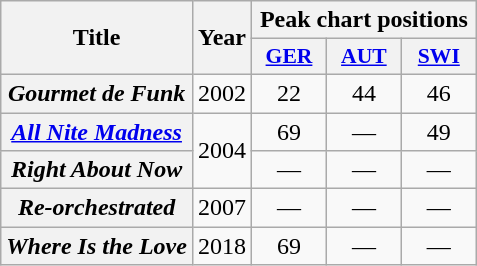<table class="wikitable plainrowheaders" style="text-align:center";>
<tr>
<th scope="col" rowspan="2">Title</th>
<th scope="col" rowspan="2">Year</th>
<th scope="col" colspan="3">Peak chart positions</th>
</tr>
<tr>
<th scope="col" style="width:3em;font-size:90%;"><a href='#'>GER</a><br></th>
<th scope="col" style="width:3em;font-size:90%;"><a href='#'>AUT</a><br></th>
<th scope="col" style="width:3em;font-size:90%;"><a href='#'>SWI</a><br></th>
</tr>
<tr>
<th scope="row"><em>Gourmet de Funk</em></th>
<td>2002</td>
<td>22</td>
<td>44</td>
<td>46</td>
</tr>
<tr>
<th scope="row"><em><a href='#'>All Nite Madness</a></em></th>
<td rowspan="2">2004</td>
<td>69</td>
<td>—</td>
<td>49</td>
</tr>
<tr>
<th scope="row"><em>Right About Now</em><br></th>
<td>—</td>
<td>—</td>
<td>—</td>
</tr>
<tr>
<th scope="row"><em>Re-orchestrated</em><br></th>
<td>2007</td>
<td>—</td>
<td>—</td>
<td>—</td>
</tr>
<tr>
<th scope="row"><em>Where Is the Love</em></th>
<td>2018</td>
<td>69</td>
<td>—</td>
<td>—</td>
</tr>
</table>
